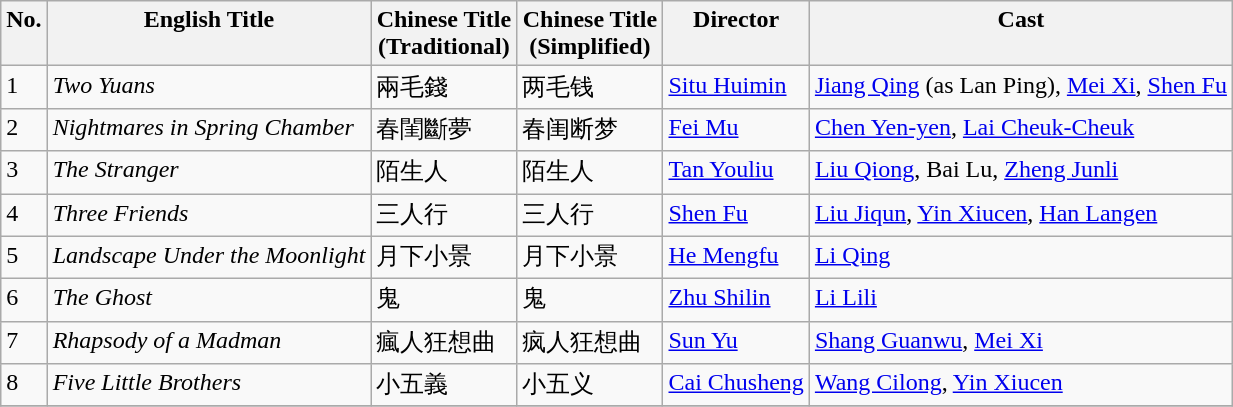<table class="wikitable">
<tr>
<th align="left" valign="top">No.</th>
<th align="left" valign="top">English Title</th>
<th align="left" valign="top" width="90">Chinese Title (Traditional)</th>
<th align="left" valign="top" width="90">Chinese Title (Simplified)</th>
<th align="left" valign="top">Director</th>
<th align="left" valign="top">Cast</th>
</tr>
<tr>
<td align="left" valign="top">1</td>
<td align="left" valign="top"><em>Two Yuans</em></td>
<td align="left" valign="top">兩毛錢</td>
<td align="left" valign="top">两毛钱</td>
<td align="left" valign="top"><a href='#'>Situ Huimin</a></td>
<td align="left" valign="top"><a href='#'>Jiang Qing</a> (as Lan Ping), <a href='#'>Mei Xi</a>, <a href='#'>Shen Fu</a></td>
</tr>
<tr>
<td align="left" valign="top">2</td>
<td align="left" valign="top"><em>Nightmares in Spring Chamber</em></td>
<td align="left" valign="top">春閨斷夢</td>
<td align="left" valign="top">春闺断梦</td>
<td align="left" valign="top"><a href='#'>Fei Mu</a></td>
<td align="left" valign="top"><a href='#'>Chen Yen-yen</a>, <a href='#'>Lai Cheuk-Cheuk</a></td>
</tr>
<tr>
<td align="left" valign="top">3</td>
<td align="left" valign="top"><em>The Stranger</em></td>
<td align="left" valign="top">陌生人</td>
<td align="left" valign="top">陌生人</td>
<td align="left" valign="top"><a href='#'>Tan Youliu</a></td>
<td align="left" valign="top"><a href='#'>Liu Qiong</a>, Bai Lu, <a href='#'>Zheng Junli</a></td>
</tr>
<tr>
<td align="left" valign="top">4</td>
<td align="left" valign="top"><em>Three Friends</em></td>
<td align="left" valign="top">三人行</td>
<td align="left" valign="top">三人行</td>
<td align="left" valign="top"><a href='#'>Shen Fu</a></td>
<td align="left" valign="top"><a href='#'>Liu Jiqun</a>, <a href='#'>Yin Xiucen</a>, <a href='#'>Han Langen</a></td>
</tr>
<tr>
<td align="left" valign="top">5</td>
<td align="left" valign="top"><em>Landscape Under the Moonlight</em></td>
<td align="left" valign="top">月下小景</td>
<td align="left" valign="top">月下小景</td>
<td align="left" valign="top"><a href='#'>He Mengfu</a></td>
<td align="left" valign="top"><a href='#'>Li Qing</a></td>
</tr>
<tr>
<td align="left" valign="top">6</td>
<td align="left" valign="top"><em>The Ghost</em></td>
<td align="left" valign="top">鬼</td>
<td align="left" valign="top">鬼</td>
<td align="left" valign="top"><a href='#'>Zhu Shilin</a></td>
<td align="left" valign="top"><a href='#'>Li Lili</a></td>
</tr>
<tr>
<td align="left" valign="top">7</td>
<td align="left" valign="top"><em>Rhapsody of a Madman</em></td>
<td align="left" valign="top">瘋人狂想曲</td>
<td align="left" valign="top">疯人狂想曲</td>
<td align="left" valign="top"><a href='#'>Sun Yu</a></td>
<td align="left" valign="top"><a href='#'>Shang Guanwu</a>, <a href='#'>Mei Xi</a></td>
</tr>
<tr>
<td align="left" valign="top">8</td>
<td align="left" valign="top"><em>Five Little Brothers</em></td>
<td align="left" valign="top">小五義</td>
<td align="left" valign="top">小五义</td>
<td align="left" valign="top"><a href='#'>Cai Chusheng</a></td>
<td align="left" valign="top"><a href='#'>Wang Cilong</a>, <a href='#'>Yin Xiucen</a></td>
</tr>
<tr>
</tr>
</table>
